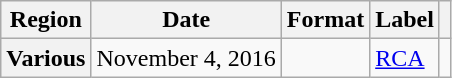<table class="wikitable plainrowheaders">
<tr>
<th scope="col">Region</th>
<th scope="col">Date</th>
<th scope="col">Format</th>
<th scope="col">Label</th>
<th scope="col"></th>
</tr>
<tr>
<th scope="row">Various</th>
<td>November 4, 2016</td>
<td></td>
<td><a href='#'>RCA</a></td>
<td align="center"></td>
</tr>
</table>
